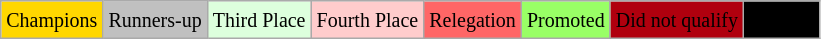<table class="wikitable">
<tr>
<td bgcolor=gold><small>Champions</small></td>
<td bgcolor=silver><small>Runners-up</small></td>
<td bgcolor="#DDFFDD"><small>Third Place</small></td>
<td bgcolor="#FFCCCC"><small>Fourth Place</small></td>
<td bgcolor="#FF6666"><small>Relegation</small></td>
<td bgcolor="#99FF66"><small>Promoted</small></td>
<td bgcolor="#Bronze"><small>Did not qualify</small></td>
<td bgcolor="#000000"><small><span>not held</span></small></td>
</tr>
</table>
